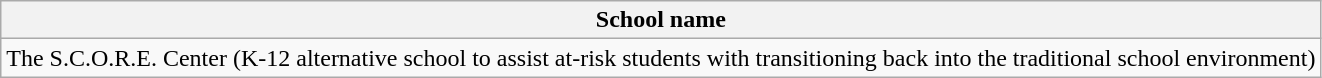<table class="wikitable" border="1">
<tr>
<th>School name</th>
</tr>
<tr>
<td>The S.C.O.R.E. Center (K-12 alternative school to assist at-risk students with transitioning back into the traditional school environment) </td>
</tr>
</table>
